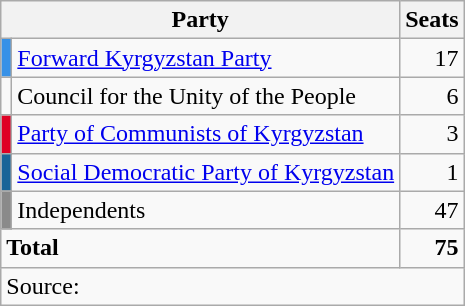<table class=wikitable style=text-align:right>
<tr>
<th colspan=2>Party</th>
<th>Seats</th>
</tr>
<tr>
<td bgcolor=#3791e7></td>
<td align=left><a href='#'>Forward Kyrgyzstan Party</a></td>
<td>17</td>
</tr>
<tr>
<td></td>
<td align=left>Council for the Unity of the People</td>
<td>6</td>
</tr>
<tr>
<td bgcolor=#DF0024></td>
<td align=left><a href='#'>Party of Communists of Kyrgyzstan</a></td>
<td>3</td>
</tr>
<tr>
<td bgcolor=#186498></td>
<td align=left><a href='#'>Social Democratic Party of Kyrgyzstan</a></td>
<td>1</td>
</tr>
<tr>
<td bgcolor=#8A8A8A></td>
<td align=left>Independents</td>
<td>47</td>
</tr>
<tr>
<td align=left colspan=2><strong>Total</strong></td>
<td><strong>75</strong></td>
</tr>
<tr>
<td align=left colspan=6>Source: </td>
</tr>
</table>
